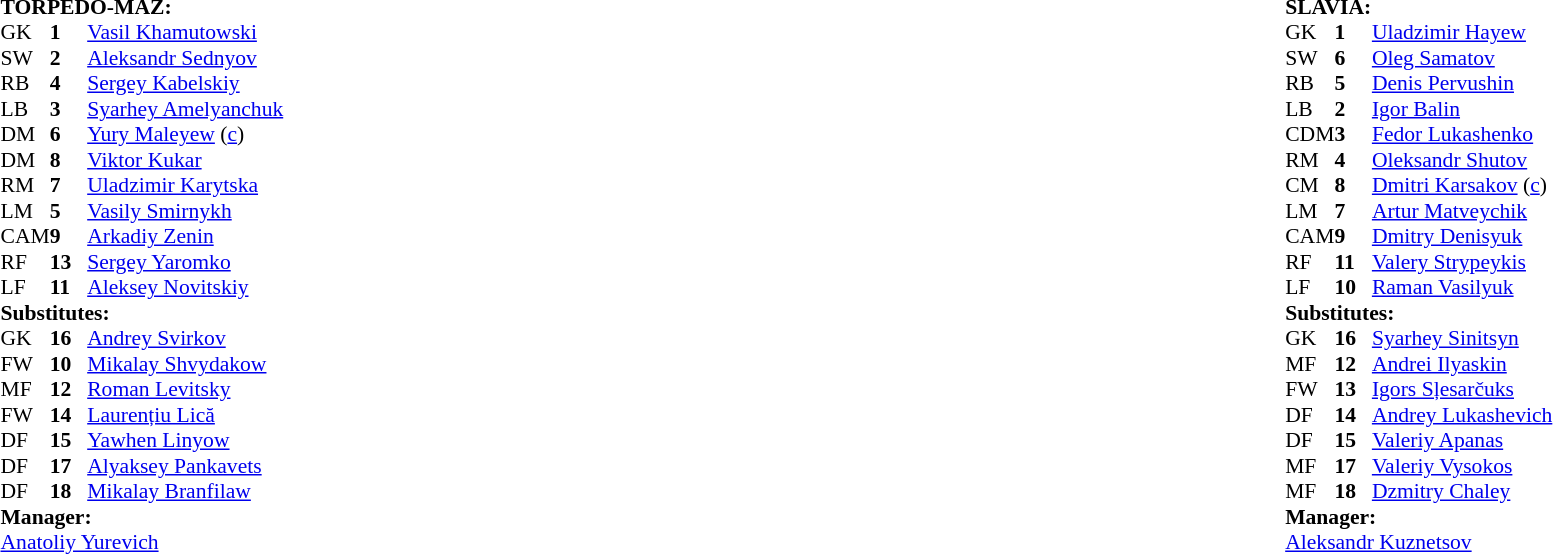<table width="100%">
<tr>
<td valign="top" width="50%"><br><table style="font-size: 90%" cellspacing="0" cellpadding="0">
<tr>
<td colspan="4"><br><strong>TORPEDO-MAZ:</strong></td>
</tr>
<tr>
<th width=25></th>
<th width=25></th>
</tr>
<tr>
<td>GK</td>
<td><strong>1</strong></td>
<td> <a href='#'>Vasil Khamutowski</a></td>
</tr>
<tr>
<td>SW</td>
<td><strong>2</strong></td>
<td> <a href='#'>Aleksandr Sednyov</a></td>
</tr>
<tr>
<td>RB</td>
<td><strong>4</strong></td>
<td> <a href='#'>Sergey Kabelskiy</a></td>
</tr>
<tr>
<td>LB</td>
<td><strong>3</strong></td>
<td> <a href='#'>Syarhey Amelyanchuk</a></td>
</tr>
<tr>
<td>DM</td>
<td><strong>6</strong></td>
<td> <a href='#'>Yury Maleyew</a> (<a href='#'>c</a>)</td>
<td></td>
<td></td>
</tr>
<tr>
<td>DM</td>
<td><strong>8</strong></td>
<td> <a href='#'>Viktor Kukar</a></td>
</tr>
<tr>
<td>RM</td>
<td><strong>7</strong></td>
<td> <a href='#'>Uladzimir Karytska</a></td>
</tr>
<tr>
<td>LM</td>
<td><strong>5</strong></td>
<td> <a href='#'>Vasily Smirnykh</a></td>
<td></td>
</tr>
<tr>
<td>CAM</td>
<td><strong>9</strong></td>
<td> <a href='#'>Arkadiy Zenin</a></td>
<td></td>
<td></td>
</tr>
<tr>
<td>RF</td>
<td><strong>13</strong></td>
<td> <a href='#'>Sergey Yaromko</a></td>
<td></td>
<td></td>
</tr>
<tr>
<td>LF</td>
<td><strong>11</strong></td>
<td> <a href='#'>Aleksey Novitskiy</a></td>
</tr>
<tr>
<td colspan=3><strong>Substitutes:</strong></td>
</tr>
<tr>
<td>GK</td>
<td><strong>16</strong></td>
<td> <a href='#'>Andrey Svirkov</a></td>
</tr>
<tr>
<td>FW</td>
<td><strong>10</strong></td>
<td> <a href='#'>Mikalay Shvydakow</a></td>
</tr>
<tr>
<td>MF</td>
<td><strong>12</strong></td>
<td> <a href='#'>Roman Levitsky</a></td>
<td></td>
<td></td>
</tr>
<tr>
<td>FW</td>
<td><strong>14</strong></td>
<td> <a href='#'>Laurențiu Lică</a></td>
<td></td>
<td></td>
</tr>
<tr>
<td>DF</td>
<td><strong>15</strong></td>
<td> <a href='#'>Yawhen Linyow</a></td>
<td></td>
<td></td>
</tr>
<tr>
<td>DF</td>
<td><strong>17</strong></td>
<td> <a href='#'>Alyaksey Pankavets</a></td>
</tr>
<tr>
<td>DF</td>
<td><strong>18</strong></td>
<td> <a href='#'>Mikalay Branfilaw</a></td>
</tr>
<tr>
<td colspan=3><strong>Manager:</strong></td>
</tr>
<tr>
<td colspan="4"> <a href='#'>Anatoliy Yurevich</a></td>
</tr>
</table>
</td>
<td valign="top"></td>
<td valign="top" width="50%"><br><table style="font-size: 90%" cellspacing="0" cellpadding="0" align=center>
<tr>
<td colspan="4"><br><strong>SLAVIA:</strong></td>
</tr>
<tr>
<th width=25></th>
<th width=25></th>
</tr>
<tr>
<td>GK</td>
<td><strong>1</strong></td>
<td> <a href='#'>Uladzimir Hayew</a></td>
</tr>
<tr>
<td>SW</td>
<td><strong>6</strong></td>
<td> <a href='#'>Oleg Samatov</a></td>
<td></td>
</tr>
<tr>
<td>RB</td>
<td><strong>5</strong></td>
<td> <a href='#'>Denis Pervushin</a></td>
<td></td>
<td></td>
</tr>
<tr>
<td>LB</td>
<td><strong>2</strong></td>
<td> <a href='#'>Igor Balin</a></td>
</tr>
<tr>
<td>CDM</td>
<td><strong>3</strong></td>
<td> <a href='#'>Fedor Lukashenko</a></td>
<td></td>
</tr>
<tr>
<td>RM</td>
<td><strong>4</strong></td>
<td> <a href='#'>Oleksandr Shutov</a></td>
</tr>
<tr>
<td>CM</td>
<td><strong>8</strong></td>
<td> <a href='#'>Dmitri Karsakov</a> (<a href='#'>c</a>)</td>
<td></td>
<td></td>
</tr>
<tr>
<td>LM</td>
<td><strong>7</strong></td>
<td> <a href='#'>Artur Matveychik</a></td>
</tr>
<tr>
<td>CAM</td>
<td><strong>9</strong></td>
<td> <a href='#'>Dmitry Denisyuk</a></td>
<td></td>
<td></td>
</tr>
<tr>
<td>RF</td>
<td><strong>11</strong></td>
<td> <a href='#'>Valery Strypeykis</a></td>
</tr>
<tr>
<td>LF</td>
<td><strong>10</strong></td>
<td> <a href='#'>Raman Vasilyuk</a></td>
<td></td>
</tr>
<tr>
<td colspan=3><strong>Substitutes:</strong></td>
</tr>
<tr>
<td>GK</td>
<td><strong>16</strong></td>
<td> <a href='#'>Syarhey Sinitsyn</a></td>
</tr>
<tr>
<td>MF</td>
<td><strong>12</strong></td>
<td> <a href='#'>Andrei Ilyaskin</a></td>
</tr>
<tr>
<td>FW</td>
<td><strong>13</strong></td>
<td> <a href='#'>Igors Sļesarčuks</a></td>
</tr>
<tr>
<td>DF</td>
<td><strong>14</strong></td>
<td> <a href='#'>Andrey Lukashevich</a></td>
<td></td>
<td></td>
</tr>
<tr>
<td>DF</td>
<td><strong>15</strong></td>
<td> <a href='#'>Valeriy Apanas</a></td>
<td></td>
<td></td>
</tr>
<tr>
<td>MF</td>
<td><strong>17</strong></td>
<td> <a href='#'>Valeriy Vysokos</a></td>
</tr>
<tr>
<td>MF</td>
<td><strong>18</strong></td>
<td> <a href='#'>Dzmitry Chaley</a></td>
<td></td>
<td></td>
</tr>
<tr>
<td colspan=3><strong>Manager:</strong></td>
</tr>
<tr>
<td colspan="4"> <a href='#'>Aleksandr Kuznetsov</a></td>
</tr>
<tr>
</tr>
</table>
</td>
</tr>
</table>
